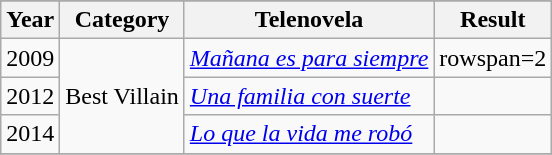<table class="wikitable sortable">
<tr bgcolor=grey>
</tr>
<tr>
<th>Year</th>
<th>Category</th>
<th>Telenovela</th>
<th>Result</th>
</tr>
<tr>
<td>2009</td>
<td rowspan=3>Best Villain</td>
<td><em><a href='#'>Mañana es para siempre</a></em></td>
<td>rowspan=2 </td>
</tr>
<tr>
<td>2012</td>
<td><em><a href='#'>Una familia con suerte</a></em></td>
</tr>
<tr>
<td>2014</td>
<td><em><a href='#'>Lo que la vida me robó</a></em></td>
<td></td>
</tr>
<tr>
</tr>
</table>
